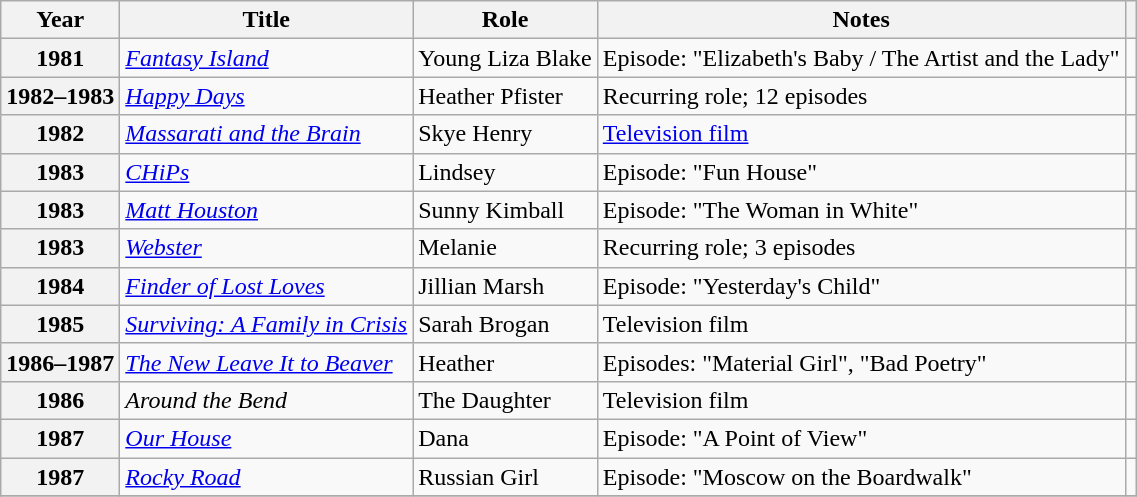<table class="wikitable sortable plainrowheaders">
<tr>
<th>Year</th>
<th>Title</th>
<th>Role</th>
<th class="unsortable">Notes</th>
<th class="unsortable"></th>
</tr>
<tr>
<th scope="row">1981</th>
<td><em><a href='#'>Fantasy Island</a></em></td>
<td>Young Liza Blake</td>
<td>Episode: "Elizabeth's Baby / The Artist and the Lady"</td>
<td style="text-align:center;"></td>
</tr>
<tr>
<th scope="row">1982–1983</th>
<td><em><a href='#'>Happy Days</a></em></td>
<td>Heather Pfister</td>
<td>Recurring role; 12 episodes</td>
<td style="text-align:center;"></td>
</tr>
<tr>
<th scope="row">1982</th>
<td><em><a href='#'>Massarati and the Brain</a></em></td>
<td>Skye Henry</td>
<td><a href='#'>Television film</a></td>
<td style="text-align:center;"></td>
</tr>
<tr>
<th scope="row">1983</th>
<td><em><a href='#'>CHiPs</a></em></td>
<td>Lindsey</td>
<td>Episode: "Fun House"</td>
<td style="text-align:center;"></td>
</tr>
<tr>
<th scope="row">1983</th>
<td><em><a href='#'>Matt Houston</a></em></td>
<td>Sunny Kimball</td>
<td>Episode: "The Woman in White"</td>
<td style="text-align:center;"></td>
</tr>
<tr>
<th scope="row">1983</th>
<td><em><a href='#'>Webster</a></em></td>
<td>Melanie</td>
<td>Recurring role; 3 episodes</td>
<td style="text-align:center;"></td>
</tr>
<tr>
<th scope="row">1984</th>
<td><em><a href='#'>Finder of Lost Loves</a></em></td>
<td>Jillian Marsh</td>
<td>Episode: "Yesterday's Child"</td>
<td style="text-align:center;"></td>
</tr>
<tr>
<th scope="row">1985</th>
<td><em><a href='#'>Surviving: A Family in Crisis</a></em></td>
<td>Sarah Brogan</td>
<td>Television film</td>
<td style="text-align:center;"></td>
</tr>
<tr>
<th scope="row">1986–1987</th>
<td><em><a href='#'>The New Leave It to Beaver</a></em></td>
<td>Heather</td>
<td>Episodes: "Material Girl", "Bad Poetry"</td>
<td style="text-align:center;"></td>
</tr>
<tr>
<th scope="row">1986</th>
<td><em>Around the Bend</em></td>
<td>The Daughter</td>
<td>Television film</td>
<td style="text-align:center;"></td>
</tr>
<tr>
<th scope="row">1987</th>
<td><em><a href='#'>Our House</a></em></td>
<td>Dana</td>
<td>Episode: "A Point of View"</td>
<td style="text-align:center;"></td>
</tr>
<tr>
<th scope="row">1987</th>
<td><em><a href='#'>Rocky Road</a></em></td>
<td>Russian Girl</td>
<td>Episode: "Moscow on the Boardwalk"</td>
<td style="text-align:center;"></td>
</tr>
<tr>
</tr>
</table>
